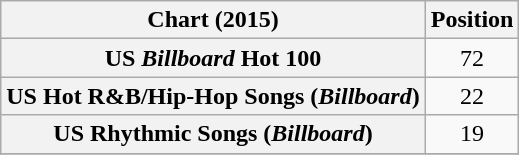<table class="wikitable sortable plainrowheaders">
<tr>
<th>Chart (2015)</th>
<th>Position</th>
</tr>
<tr>
<th scope="row">US <em>Billboard</em> Hot 100</th>
<td style="text-align:center;">72</td>
</tr>
<tr>
<th scope="row">US Hot R&B/Hip-Hop Songs (<em>Billboard</em>)</th>
<td style="text-align:center;">22</td>
</tr>
<tr>
<th scope="row">US Rhythmic Songs (<em>Billboard</em>)</th>
<td style="text-align:center;">19</td>
</tr>
<tr>
</tr>
</table>
